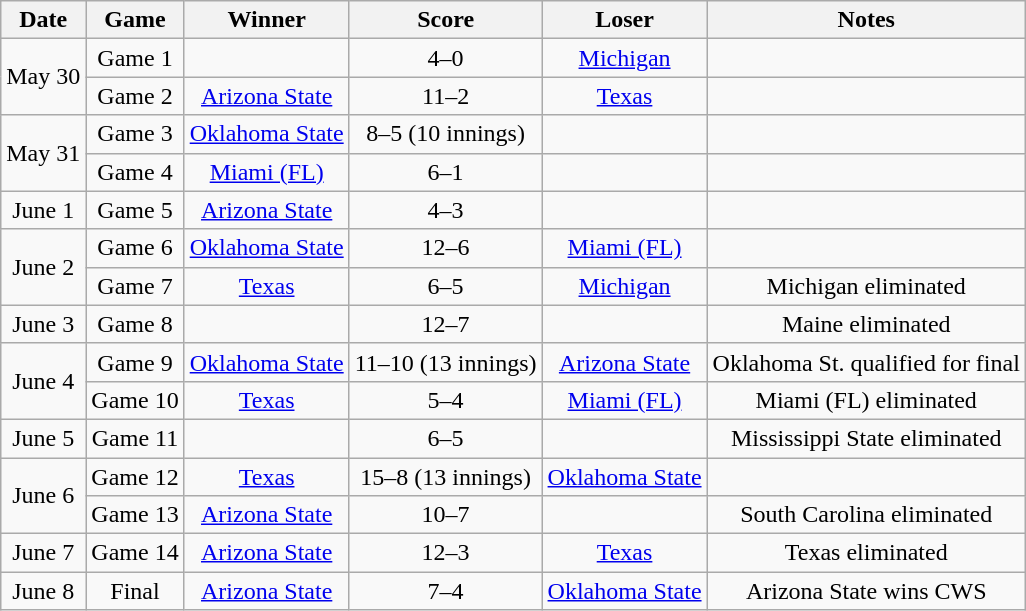<table class="wikitable">
<tr>
<th>Date</th>
<th>Game</th>
<th>Winner</th>
<th>Score</th>
<th>Loser</th>
<th>Notes</th>
</tr>
<tr align=center>
<td rowspan=2>May 30</td>
<td>Game 1</td>
<td></td>
<td>4–0</td>
<td><a href='#'>Michigan</a></td>
<td></td>
</tr>
<tr align=center>
<td>Game 2</td>
<td><a href='#'>Arizona State</a></td>
<td>11–2</td>
<td><a href='#'>Texas</a></td>
<td></td>
</tr>
<tr align=center>
<td rowspan=2>May 31</td>
<td>Game 3</td>
<td><a href='#'>Oklahoma State</a></td>
<td>8–5 (10 innings)</td>
<td></td>
<td></td>
</tr>
<tr align=center>
<td>Game 4</td>
<td><a href='#'>Miami (FL)</a></td>
<td>6–1</td>
<td></td>
<td></td>
</tr>
<tr align=center>
<td>June 1</td>
<td>Game 5</td>
<td><a href='#'>Arizona State</a></td>
<td>4–3</td>
<td></td>
<td></td>
</tr>
<tr align=center>
<td rowspan=2>June 2</td>
<td>Game 6</td>
<td><a href='#'>Oklahoma State</a></td>
<td>12–6</td>
<td><a href='#'>Miami (FL)</a></td>
<td></td>
</tr>
<tr align=center>
<td>Game 7</td>
<td><a href='#'>Texas</a></td>
<td>6–5</td>
<td><a href='#'>Michigan</a></td>
<td>Michigan eliminated</td>
</tr>
<tr align=center>
<td>June 3</td>
<td>Game 8</td>
<td></td>
<td>12–7</td>
<td></td>
<td>Maine eliminated</td>
</tr>
<tr align=center>
<td rowspan=2>June 4</td>
<td>Game 9</td>
<td><a href='#'>Oklahoma State</a></td>
<td>11–10 (13 innings)</td>
<td><a href='#'>Arizona State</a></td>
<td>Oklahoma St. qualified for final</td>
</tr>
<tr align=center>
<td>Game 10</td>
<td><a href='#'>Texas</a></td>
<td>5–4</td>
<td><a href='#'>Miami (FL)</a></td>
<td>Miami (FL) eliminated</td>
</tr>
<tr align=center>
<td>June 5</td>
<td>Game 11</td>
<td></td>
<td>6–5</td>
<td></td>
<td>Mississippi State eliminated</td>
</tr>
<tr align=center>
<td rowspan=2>June 6</td>
<td>Game 12</td>
<td><a href='#'>Texas</a></td>
<td>15–8 (13 innings)</td>
<td><a href='#'>Oklahoma State</a></td>
<td></td>
</tr>
<tr align=center>
<td>Game 13</td>
<td><a href='#'>Arizona State</a></td>
<td>10–7</td>
<td></td>
<td>South Carolina eliminated</td>
</tr>
<tr align=center>
<td>June 7</td>
<td>Game 14</td>
<td><a href='#'>Arizona State</a></td>
<td>12–3</td>
<td><a href='#'>Texas</a></td>
<td>Texas eliminated</td>
</tr>
<tr align=center>
<td>June 8</td>
<td>Final</td>
<td><a href='#'>Arizona State</a></td>
<td>7–4</td>
<td><a href='#'>Oklahoma State</a></td>
<td>Arizona State wins CWS</td>
</tr>
</table>
